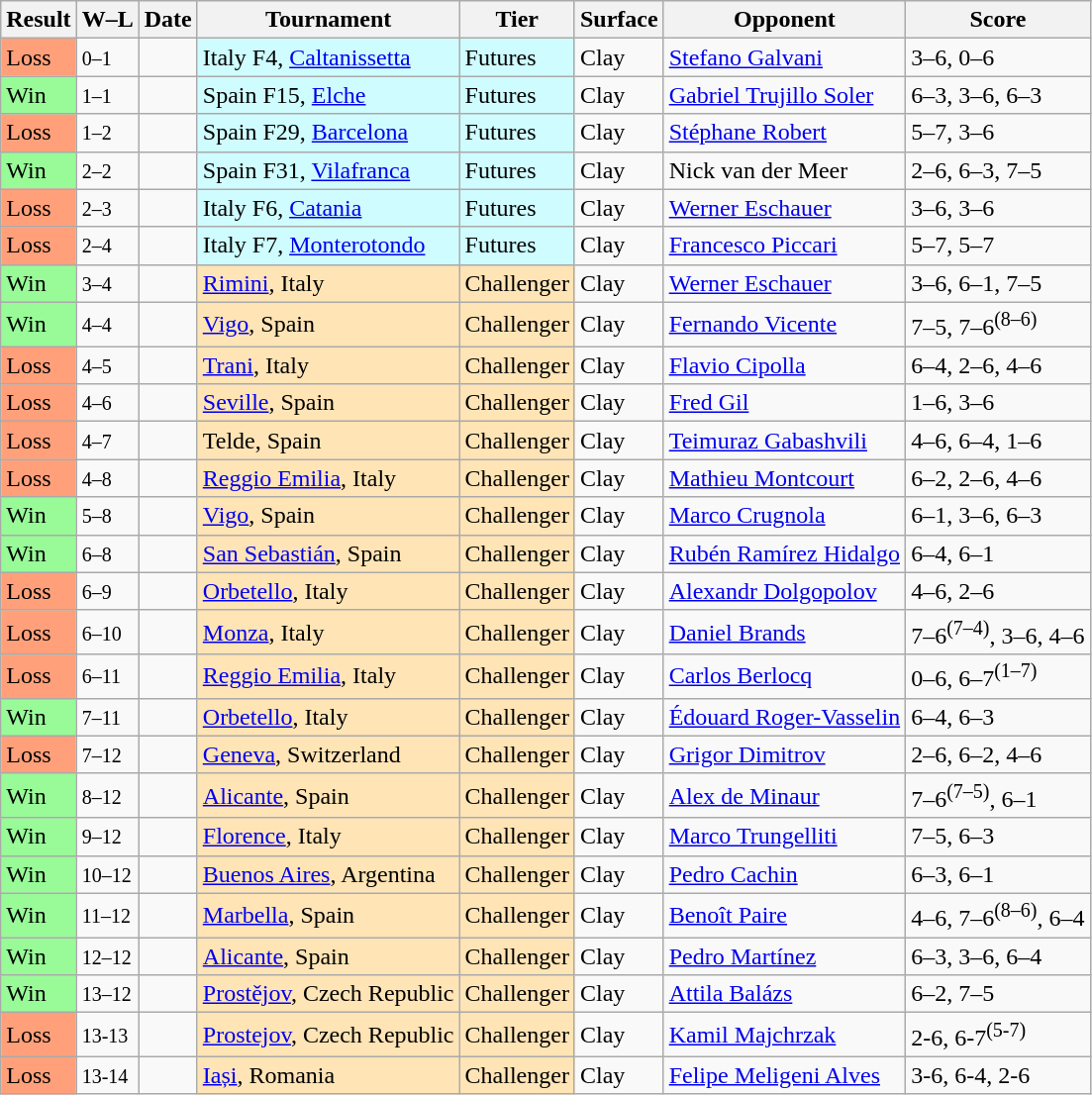<table class="sortable wikitable">
<tr>
<th>Result</th>
<th class="unsortable">W–L</th>
<th>Date</th>
<th>Tournament</th>
<th>Tier</th>
<th>Surface</th>
<th>Opponent</th>
<th class="unsortable">Score</th>
</tr>
<tr>
<td bgcolor=#FFA07A>Loss</td>
<td><small>0–1</small></td>
<td></td>
<td style="background:#cffcff;">Italy F4, <a href='#'>Caltanissetta</a></td>
<td style="background:#cffcff;">Futures</td>
<td>Clay</td>
<td> <a href='#'>Stefano Galvani</a></td>
<td>3–6, 0–6</td>
</tr>
<tr>
<td bgcolor=98fb98>Win</td>
<td><small>1–1</small></td>
<td></td>
<td style="background:#cffcff;">Spain F15, <a href='#'>Elche</a></td>
<td style="background:#cffcff;">Futures</td>
<td>Clay</td>
<td> <a href='#'>Gabriel Trujillo Soler</a></td>
<td>6–3, 3–6, 6–3</td>
</tr>
<tr>
<td bgcolor=#FFA07A>Loss</td>
<td><small>1–2</small></td>
<td></td>
<td style="background:#cffcff;">Spain F29, <a href='#'>Barcelona</a></td>
<td style="background:#cffcff;">Futures</td>
<td>Clay</td>
<td> <a href='#'>Stéphane Robert</a></td>
<td>5–7, 3–6</td>
</tr>
<tr>
<td bgcolor=98fb98>Win</td>
<td><small>2–2</small></td>
<td></td>
<td style="background:#cffcff;">Spain F31, <a href='#'>Vilafranca</a></td>
<td style="background:#cffcff;">Futures</td>
<td>Clay</td>
<td> Nick van der Meer</td>
<td>2–6, 6–3, 7–5</td>
</tr>
<tr>
<td bgcolor=#FFA07A>Loss</td>
<td><small>2–3</small></td>
<td></td>
<td style="background:#cffcff;">Italy F6, <a href='#'>Catania</a></td>
<td style="background:#cffcff;">Futures</td>
<td>Clay</td>
<td> <a href='#'>Werner Eschauer</a></td>
<td>3–6, 3–6</td>
</tr>
<tr>
<td bgcolor=#FFA07A>Loss</td>
<td><small>2–4</small></td>
<td></td>
<td style="background:#cffcff;">Italy F7, <a href='#'>Monterotondo</a></td>
<td style="background:#cffcff;">Futures</td>
<td>Clay</td>
<td> <a href='#'>Francesco Piccari</a></td>
<td>5–7, 5–7</td>
</tr>
<tr>
<td bgcolor=98fb98>Win</td>
<td><small>3–4</small></td>
<td></td>
<td style="background:moccasin;"><a href='#'>Rimini</a>, Italy</td>
<td style="background:moccasin;">Challenger</td>
<td>Clay</td>
<td> <a href='#'>Werner Eschauer</a></td>
<td>3–6, 6–1, 7–5</td>
</tr>
<tr>
<td bgcolor=98FB98>Win</td>
<td><small>4–4</small></td>
<td></td>
<td style="background:moccasin;"><a href='#'>Vigo</a>, Spain</td>
<td style="background:moccasin;">Challenger</td>
<td>Clay</td>
<td> <a href='#'>Fernando Vicente</a></td>
<td>7–5, 7–6<sup>(8–6)</sup></td>
</tr>
<tr>
<td bgcolor=#FFA07A>Loss</td>
<td><small>4–5</small></td>
<td></td>
<td style="background:moccasin;"><a href='#'>Trani</a>, Italy</td>
<td style="background:moccasin;">Challenger</td>
<td>Clay</td>
<td> <a href='#'>Flavio Cipolla</a></td>
<td>6–4, 2–6, 4–6</td>
</tr>
<tr>
<td bgcolor=#FFA07A>Loss</td>
<td><small>4–6</small></td>
<td></td>
<td style="background:moccasin;"><a href='#'>Seville</a>, Spain</td>
<td style="background:moccasin;">Challenger</td>
<td>Clay</td>
<td> <a href='#'>Fred Gil</a></td>
<td>1–6, 3–6</td>
</tr>
<tr>
<td bgcolor=#FFA07A>Loss</td>
<td><small>4–7</small></td>
<td></td>
<td style="background:moccasin;">Telde, Spain</td>
<td style="background:moccasin;">Challenger</td>
<td>Clay</td>
<td> <a href='#'>Teimuraz Gabashvili</a></td>
<td>4–6, 6–4, 1–6</td>
</tr>
<tr>
<td bgcolor=#FFA07A>Loss</td>
<td><small>4–8</small></td>
<td></td>
<td style="background:moccasin;"><a href='#'>Reggio Emilia</a>, Italy</td>
<td style="background:moccasin;">Challenger</td>
<td>Clay</td>
<td> <a href='#'>Mathieu Montcourt</a></td>
<td>6–2, 2–6, 4–6</td>
</tr>
<tr>
<td bgcolor=98fb98>Win</td>
<td><small>5–8</small></td>
<td></td>
<td style="background:moccasin;"><a href='#'>Vigo</a>, Spain</td>
<td style="background:moccasin;">Challenger</td>
<td>Clay</td>
<td> <a href='#'>Marco Crugnola</a></td>
<td>6–1, 3–6, 6–3</td>
</tr>
<tr>
<td bgcolor=98fb98>Win</td>
<td><small>6–8</small></td>
<td></td>
<td style="background:moccasin;"><a href='#'>San Sebastián</a>, Spain</td>
<td style="background:moccasin;">Challenger</td>
<td>Clay</td>
<td> <a href='#'>Rubén Ramírez Hidalgo</a></td>
<td>6–4, 6–1</td>
</tr>
<tr>
<td bgcolor=#FFA07A>Loss</td>
<td><small>6–9</small></td>
<td><a href='#'></a></td>
<td style="background:moccasin;"><a href='#'>Orbetello</a>, Italy</td>
<td style="background:moccasin;">Challenger</td>
<td>Clay</td>
<td> <a href='#'>Alexandr Dolgopolov</a></td>
<td>4–6, 2–6</td>
</tr>
<tr>
<td bgcolor=#FFA07A>Loss</td>
<td><small>6–10</small></td>
<td><a href='#'></a></td>
<td style="background:moccasin;"><a href='#'>Monza</a>, Italy</td>
<td style="background:moccasin;">Challenger</td>
<td>Clay</td>
<td> <a href='#'>Daniel Brands</a></td>
<td>7–6<sup>(7–4)</sup>, 3–6, 4–6</td>
</tr>
<tr>
<td bgcolor=#FFA07A>Loss</td>
<td><small>6–11</small></td>
<td><a href='#'></a></td>
<td style="background:moccasin;"><a href='#'>Reggio Emilia</a>, Italy</td>
<td style="background:moccasin;">Challenger</td>
<td>Clay</td>
<td> <a href='#'>Carlos Berlocq</a></td>
<td>0–6, 6–7<sup>(1–7)</sup></td>
</tr>
<tr>
<td bgcolor=98fb98>Win</td>
<td><small>7–11</small></td>
<td><a href='#'></a></td>
<td style="background:moccasin;"><a href='#'>Orbetello</a>, Italy</td>
<td style="background:moccasin;">Challenger</td>
<td>Clay</td>
<td> <a href='#'>Édouard Roger-Vasselin</a></td>
<td>6–4, 6–3</td>
</tr>
<tr>
<td bgcolor=#FFA07A>Loss</td>
<td><small>7–12</small></td>
<td><a href='#'></a></td>
<td style="background:moccasin;"><a href='#'>Geneva</a>, Switzerland</td>
<td style="background:moccasin;">Challenger</td>
<td>Clay</td>
<td> <a href='#'>Grigor Dimitrov</a></td>
<td>2–6, 6–2, 4–6</td>
</tr>
<tr>
<td bgcolor=98fb98>Win</td>
<td><small>8–12</small></td>
<td><a href='#'></a></td>
<td style="background:moccasin;"><a href='#'>Alicante</a>, Spain</td>
<td style="background:moccasin;">Challenger</td>
<td>Clay</td>
<td> <a href='#'>Alex de Minaur</a></td>
<td>7–6<sup>(7–5)</sup>, 6–1</td>
</tr>
<tr>
<td bgcolor=98fb98>Win</td>
<td><small>9–12</small></td>
<td><a href='#'></a></td>
<td style="background:moccasin;"><a href='#'>Florence</a>, Italy</td>
<td style="background:moccasin;">Challenger</td>
<td>Clay</td>
<td> <a href='#'>Marco Trungelliti</a></td>
<td>7–5, 6–3</td>
</tr>
<tr>
<td bgcolor=98fb98>Win</td>
<td><small>10–12</small></td>
<td><a href='#'></a></td>
<td style="background:moccasin;"><a href='#'>Buenos Aires</a>, Argentina</td>
<td style="background:moccasin;">Challenger</td>
<td>Clay</td>
<td> <a href='#'>Pedro Cachin</a></td>
<td>6–3, 6–1</td>
</tr>
<tr>
<td bgcolor=98fb98>Win</td>
<td><small>11–12</small></td>
<td><a href='#'></a></td>
<td style="background:moccasin;"><a href='#'>Marbella</a>, Spain</td>
<td style="background:moccasin;">Challenger</td>
<td>Clay</td>
<td> <a href='#'>Benoît Paire</a></td>
<td>4–6, 7–6<sup>(8–6)</sup>, 6–4</td>
</tr>
<tr>
<td bgcolor=98fb98>Win</td>
<td><small>12–12</small></td>
<td><a href='#'></a></td>
<td style="background:moccasin;"><a href='#'>Alicante</a>, Spain</td>
<td style="background:moccasin;">Challenger</td>
<td>Clay</td>
<td> <a href='#'>Pedro Martínez</a></td>
<td>6–3, 3–6, 6–4</td>
</tr>
<tr>
<td bgcolor=98fb98>Win</td>
<td><small>13–12</small></td>
<td><a href='#'></a></td>
<td style="background:moccasin;"><a href='#'>Prostějov</a>, Czech Republic</td>
<td style="background:moccasin;">Challenger</td>
<td>Clay</td>
<td> <a href='#'>Attila Balázs</a></td>
<td>6–2, 7–5</td>
</tr>
<tr>
<td bgcolor=#FFA07A>Loss</td>
<td><small>13-13</small></td>
<td><a href='#'></a></td>
<td style="background:moccasin;"><a href='#'>Prostejov</a>, Czech Republic</td>
<td style="background:moccasin;">Challenger</td>
<td>Clay</td>
<td> <a href='#'>Kamil Majchrzak</a></td>
<td>2-6, 6-7<sup>(5-7)</sup></td>
</tr>
<tr>
<td bgcolor=#FFA07A>Loss</td>
<td><small>13-14</small></td>
<td><a href='#'></a></td>
<td style="background:moccasin;"><a href='#'>Iași</a>, Romania</td>
<td style="background:moccasin;">Challenger</td>
<td>Clay</td>
<td> <a href='#'>Felipe Meligeni Alves</a></td>
<td>3-6, 6-4, 2-6</td>
</tr>
</table>
